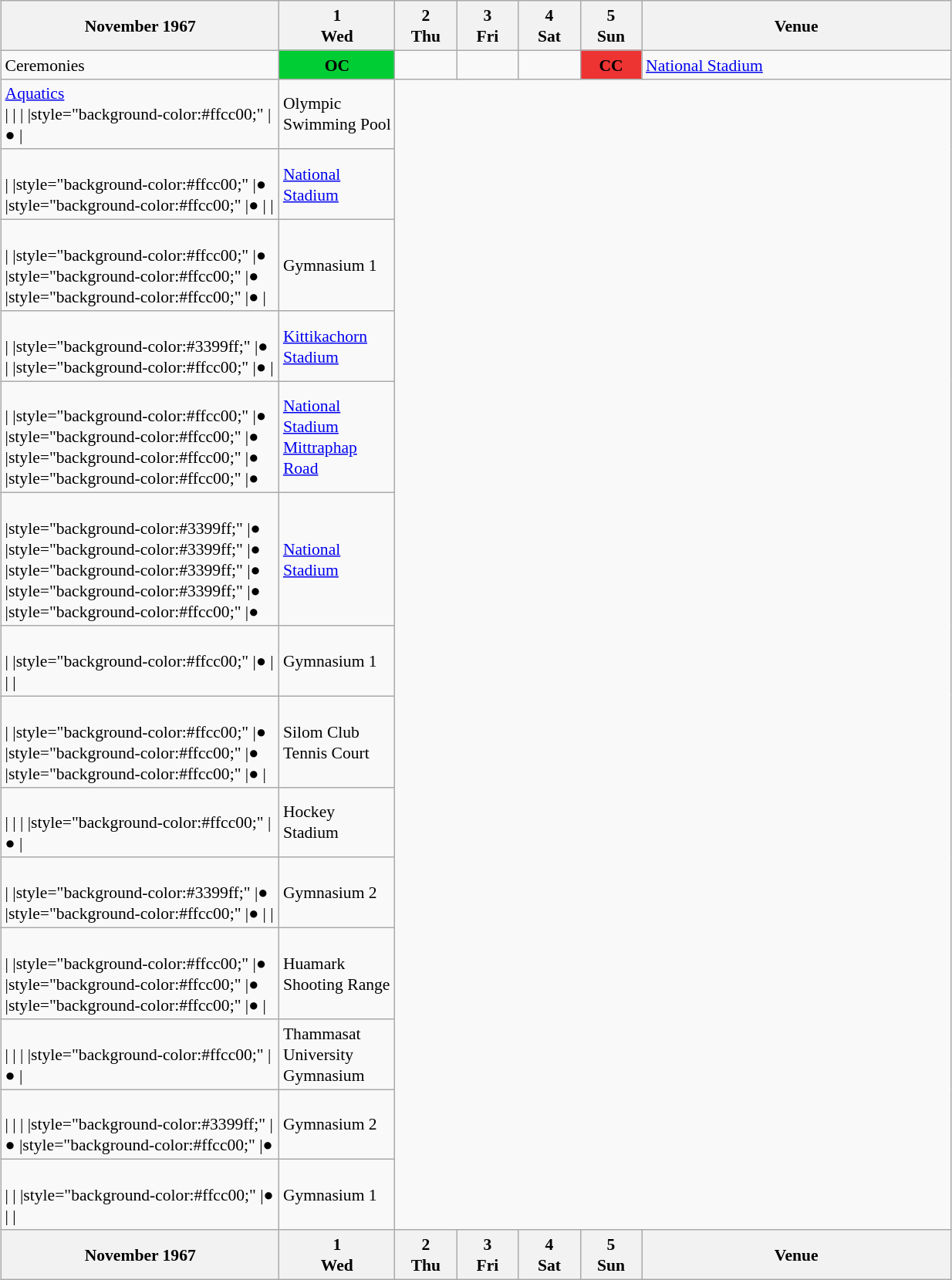<table class="wikitable" style="margin:0.5em auto; font-size:90%; line-height:1.25em;width:65%;">
<tr>
<th style="width:18%;">November 1967</th>
<th style="width:4%;">1<br>Wed</th>
<th style="width:4%;">2<br>Thu</th>
<th style="width:4%;">3<br>Fri</th>
<th style="width:4%;">4<br>Sat</th>
<th style="width:4%;">5<br>Sun</th>
<th style="width:20%;">Venue</th>
</tr>
<tr>
<td style="text-align:left;">Ceremonies</td>
<td style="background-color:#00cc33;text-align:center;"><strong>OC</strong></td>
<td></td>
<td></td>
<td></td>
<td style="background-color:#ee3333;text-align:center;"><strong>CC</strong></td>
<td><a href='#'>National Stadium</a></td>
</tr>
<tr style="text-align:center;">
<td style="text-align:left;"> <a href='#'>Aquatics</a><br>|
|
|
|style="background-color:#ffcc00;" |●
|</td>
<td style="text-align:left;">Olympic Swimming Pool</td>
</tr>
<tr style="text-align:center;">
<td style="text-align:left;"><br>|
|style="background-color:#ffcc00;" |●
|style="background-color:#ffcc00;" |●
|
|</td>
<td style="text-align:left;"><a href='#'>National Stadium</a></td>
</tr>
<tr style="text-align:center;">
<td style="text-align:left;"><br>|
|style="background-color:#ffcc00;" |●
|style="background-color:#ffcc00;" |●
|style="background-color:#ffcc00;" |●
|</td>
<td style="text-align:left;">Gymnasium 1</td>
</tr>
<tr style="text-align:center;">
<td style="text-align:left;"><br>|
|style="background-color:#3399ff;" |●
|
|style="background-color:#ffcc00;" |●
|</td>
<td style="text-align:left;"><a href='#'>Kittikachorn Stadium</a></td>
</tr>
<tr style="text-align:center;">
<td style="text-align:left;"><br>|
|style="background-color:#ffcc00;" |●
|style="background-color:#ffcc00;" |●
|style="background-color:#ffcc00;" |●
|style="background-color:#ffcc00;" |●</td>
<td style="text-align:left;"><a href='#'>National Stadium</a><br><a href='#'>Mittraphap Road</a></td>
</tr>
<tr style="text-align:center;">
<td style="text-align:left;"><br>|style="background-color:#3399ff;" |●
|style="background-color:#3399ff;" |●
|style="background-color:#3399ff;" |●
|style="background-color:#3399ff;" |●
|style="background-color:#ffcc00;" |●</td>
<td style="text-align:left;"><a href='#'>National Stadium</a></td>
</tr>
<tr style="text-align:center;">
<td style="text-align:left;"><br>|
|style="background-color:#ffcc00;" |●
|
|
|</td>
<td style="text-align:left;">Gymnasium 1</td>
</tr>
<tr style="text-align:center;">
<td style="text-align:left;"><br>|
|style="background-color:#ffcc00;" |●
|style="background-color:#ffcc00;" |●
|style="background-color:#ffcc00;" |●
|</td>
<td style="text-align:left;">Silom Club Tennis Court</td>
</tr>
<tr style="text-align:center;">
<td style="text-align:left;"><br>|
|
|
|style="background-color:#ffcc00;" |●
|</td>
<td style="text-align:left;">Hockey Stadium</td>
</tr>
<tr style="text-align:center;">
<td style="text-align:left;"><br>|
|style="background-color:#3399ff;" |●
|style="background-color:#ffcc00;" |●
|
|</td>
<td style="text-align:left;">Gymnasium 2</td>
</tr>
<tr style="text-align:center;">
<td style="text-align:left;"><br>|
|style="background-color:#ffcc00;" |●
|style="background-color:#ffcc00;" |●
|style="background-color:#ffcc00;" |●
|</td>
<td style="text-align:left;">Huamark Shooting Range</td>
</tr>
<tr style="text-align:center;">
<td style="text-align:left;"><br>|
|
|
|style="background-color:#ffcc00;" |●
|</td>
<td style="text-align:left;">Thammasat University Gymnasium</td>
</tr>
<tr style="text-align:center;">
<td style="text-align:left;"><br>|
|
|
|style="background-color:#3399ff;" |●
|style="background-color:#ffcc00;" |●</td>
<td style="text-align:left;">Gymnasium 2</td>
</tr>
<tr style="text-align:center;">
<td style="text-align:left;"><br>|
|
|style="background-color:#ffcc00;" |●
|
|</td>
<td style="text-align:left;">Gymnasium 1</td>
</tr>
<tr>
<th style="width:18%;">November 1967</th>
<th style="width:4%;">1<br>Wed</th>
<th style="width:4%;">2<br>Thu</th>
<th style="width:4%;">3<br>Fri</th>
<th style="width:4%;">4<br>Sat</th>
<th style="width:4%;">5<br>Sun</th>
<th style="width:20%;">Venue</th>
</tr>
</table>
